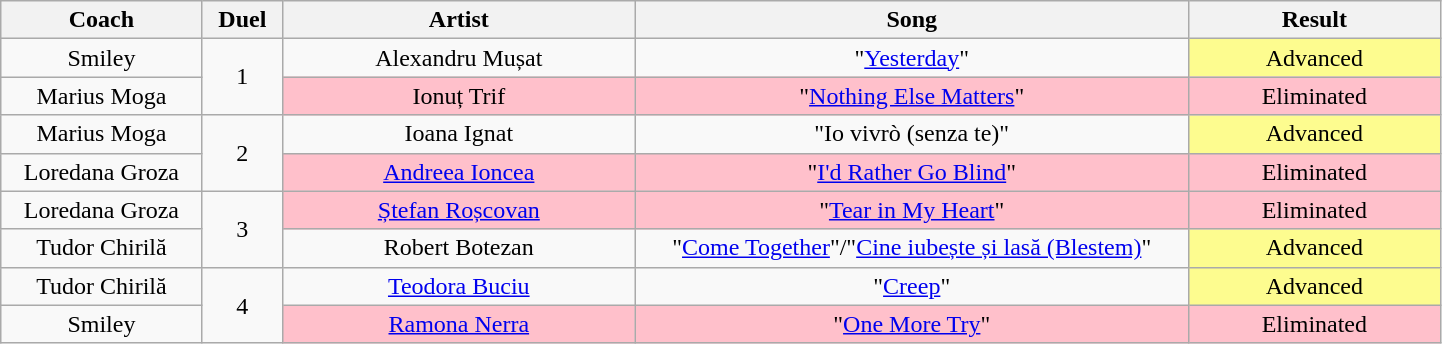<table class="wikitable" style="text-align: center; width:76%;">
<tr>
<th style="width:08%;">Coach</th>
<th style="width:02%;">Duel</th>
<th style="width:14%;">Artist</th>
<th style="width:22%;">Song</th>
<th style="width:10%;">Result</th>
</tr>
<tr>
<td>Smiley</td>
<td rowspan="2">1</td>
<td>Alexandru Mușat</td>
<td>"<a href='#'>Yesterday</a>"</td>
<td style="background:#FDFC8F;">Advanced</td>
</tr>
<tr>
<td>Marius Moga</td>
<td style="background:pink;">Ionuț Trif</td>
<td style="background:pink;">"<a href='#'>Nothing Else Matters</a>"</td>
<td style="background:pink;">Eliminated</td>
</tr>
<tr>
<td>Marius Moga</td>
<td rowspan="2">2</td>
<td>Ioana Ignat</td>
<td>"Io vivrò (senza te)"</td>
<td style="background:#FDFC8F;">Advanced</td>
</tr>
<tr>
<td>Loredana Groza</td>
<td style="background:pink;"><a href='#'>Andreea Ioncea</a></td>
<td style="background:pink;">"<a href='#'>I'd Rather Go Blind</a>"</td>
<td style="background:pink;">Eliminated</td>
</tr>
<tr>
<td>Loredana Groza</td>
<td rowspan="2">3</td>
<td style="background:pink;"><a href='#'>Ștefan Roșcovan</a></td>
<td style="background:pink;">"<a href='#'>Tear in My Heart</a>"</td>
<td style="background:pink;">Eliminated</td>
</tr>
<tr>
<td>Tudor Chirilă</td>
<td>Robert Botezan</td>
<td>"<a href='#'>Come Together</a>"/"<a href='#'>Cine iubește și lasă (Blestem)</a>"</td>
<td style="background:#FDFC8F;">Advanced</td>
</tr>
<tr>
<td>Tudor Chirilă</td>
<td rowspan="2">4</td>
<td><a href='#'>Teodora Buciu</a></td>
<td>"<a href='#'>Creep</a>"</td>
<td style="background:#FDFC8F;">Advanced</td>
</tr>
<tr>
<td>Smiley</td>
<td style="background:pink;"><a href='#'>Ramona Nerra</a></td>
<td style="background:pink;">"<a href='#'>One More Try</a>"</td>
<td style="background:pink;">Eliminated</td>
</tr>
</table>
